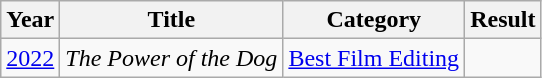<table class="wikitable">
<tr>
<th>Year</th>
<th>Title</th>
<th>Category</th>
<th>Result</th>
</tr>
<tr>
<td><a href='#'>2022</a></td>
<td><em>The Power of the Dog</em></td>
<td><a href='#'>Best Film Editing</a></td>
<td></td>
</tr>
</table>
